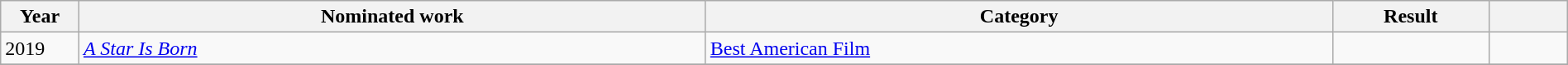<table class="wikitable" style="width:100%;">
<tr>
<th width=5%>Year</th>
<th style="width:40%;">Nominated work</th>
<th style="width:40%;">Category</th>
<th style="width:10%;">Result</th>
<th width=5%></th>
</tr>
<tr>
<td>2019</td>
<td><em><a href='#'>A Star Is Born</a></em></td>
<td><a href='#'>Best American Film</a></td>
<td></td>
<td style="text-align:center;"></td>
</tr>
<tr>
</tr>
</table>
